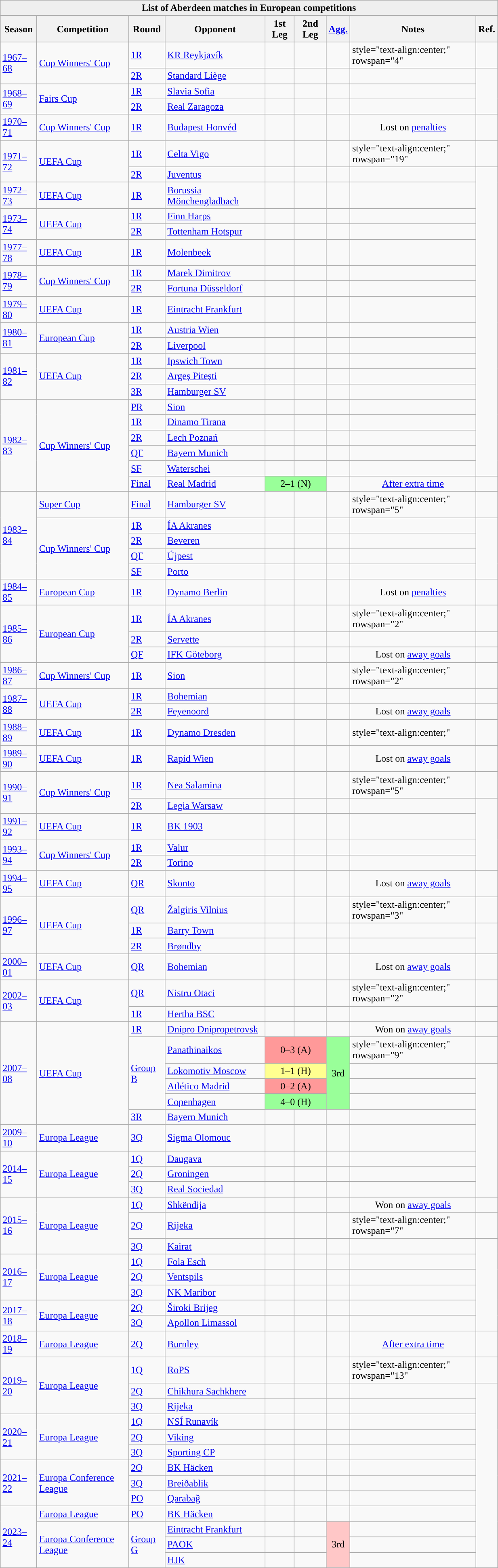<table class="sortable plainrowheaders wikitable" width="65%" style="text-align: left;">
<tr>
<th style="background:#EFEFEF;" colspan=17>List of Aberdeen matches in European competitions</th>
</tr>
<tr>
<th>Season</th>
<th>Competition</th>
<th>Round</th>
<th>Opponent</th>
<th>1st Leg</th>
<th>2nd Leg</th>
<th><a href='#'>Agg.</a></th>
<th class="unsortable">Notes</th>
<th class="unsortable">Ref.</th>
</tr>
<tr>
<td rowspan=2><a href='#'>1967–68</a></td>
<td rowspan=2><a href='#'>Cup Winners' Cup</a></td>
<td><a href='#'>1R</a></td>
<td> <a href='#'>KR Reykjavík</a></td>
<td></td>
<td></td>
<td></td>
<td>style="text-align:center;" rowspan="4" </td>
<td></td>
</tr>
<tr>
<td><a href='#'>2R</a></td>
<td> <a href='#'>Standard Liège</a></td>
<td></td>
<td></td>
<td></td>
<td></td>
</tr>
<tr>
<td rowspan=2><a href='#'>1968–69</a></td>
<td rowspan=2><a href='#'>Fairs Cup</a></td>
<td><a href='#'>1R</a></td>
<td> <a href='#'>Slavia Sofia</a></td>
<td></td>
<td></td>
<td></td>
<td></td>
</tr>
<tr>
<td><a href='#'>2R</a></td>
<td> <a href='#'>Real Zaragoza</a></td>
<td></td>
<td></td>
<td></td>
<td></td>
</tr>
<tr>
<td><a href='#'>1970–71</a></td>
<td><a href='#'>Cup Winners' Cup</a></td>
<td><a href='#'>1R</a></td>
<td> <a href='#'>Budapest Honvéd</a></td>
<td></td>
<td></td>
<td></td>
<td style="text-align:center;">Lost on <a href='#'>penalties</a></td>
<td></td>
</tr>
<tr>
<td rowspan=2><a href='#'>1971–72</a></td>
<td rowspan=2><a href='#'>UEFA Cup</a></td>
<td><a href='#'>1R</a></td>
<td> <a href='#'>Celta Vigo</a></td>
<td></td>
<td></td>
<td></td>
<td>style="text-align:center;" rowspan="19" </td>
<td></td>
</tr>
<tr>
<td><a href='#'>2R</a></td>
<td> <a href='#'>Juventus</a></td>
<td></td>
<td></td>
<td></td>
<td></td>
</tr>
<tr>
<td><a href='#'>1972–73</a></td>
<td><a href='#'>UEFA Cup</a></td>
<td><a href='#'>1R</a></td>
<td> <a href='#'>Borussia Mönchengladbach</a></td>
<td></td>
<td></td>
<td></td>
<td></td>
</tr>
<tr>
<td rowspan=2><a href='#'>1973–74</a></td>
<td rowspan=2><a href='#'>UEFA Cup</a></td>
<td><a href='#'>1R</a></td>
<td> <a href='#'>Finn Harps</a></td>
<td></td>
<td></td>
<td></td>
<td></td>
</tr>
<tr>
<td><a href='#'>2R</a></td>
<td> <a href='#'>Tottenham Hotspur</a></td>
<td></td>
<td></td>
<td></td>
<td></td>
</tr>
<tr>
<td><a href='#'>1977–78</a></td>
<td><a href='#'>UEFA Cup</a></td>
<td><a href='#'>1R</a></td>
<td> <a href='#'>Molenbeek</a></td>
<td></td>
<td></td>
<td></td>
<td></td>
</tr>
<tr>
<td rowspan=2><a href='#'>1978–79</a></td>
<td rowspan=2><a href='#'>Cup Winners' Cup</a></td>
<td><a href='#'>1R</a></td>
<td> <a href='#'>Marek Dimitrov</a></td>
<td></td>
<td></td>
<td></td>
<td></td>
</tr>
<tr>
<td><a href='#'>2R</a></td>
<td> <a href='#'>Fortuna Düsseldorf</a></td>
<td></td>
<td></td>
<td></td>
<td></td>
</tr>
<tr>
<td><a href='#'>1979–80</a></td>
<td><a href='#'>UEFA Cup</a></td>
<td><a href='#'>1R</a></td>
<td> <a href='#'>Eintracht Frankfurt</a></td>
<td></td>
<td></td>
<td></td>
<td></td>
</tr>
<tr>
<td rowspan=2><a href='#'>1980–81</a></td>
<td rowspan=2><a href='#'>European Cup</a></td>
<td><a href='#'>1R</a></td>
<td> <a href='#'>Austria Wien</a></td>
<td></td>
<td></td>
<td></td>
<td></td>
</tr>
<tr>
<td><a href='#'>2R</a></td>
<td> <a href='#'>Liverpool</a></td>
<td></td>
<td></td>
<td></td>
<td></td>
</tr>
<tr>
<td rowspan=3><a href='#'>1981–82</a></td>
<td rowspan=3><a href='#'>UEFA Cup</a></td>
<td><a href='#'>1R</a></td>
<td> <a href='#'>Ipswich Town</a></td>
<td></td>
<td></td>
<td></td>
<td></td>
</tr>
<tr>
<td><a href='#'>2R</a></td>
<td> <a href='#'>Argeș Pitești</a></td>
<td></td>
<td></td>
<td></td>
<td></td>
</tr>
<tr>
<td><a href='#'>3R</a></td>
<td> <a href='#'>Hamburger SV</a></td>
<td></td>
<td></td>
<td></td>
<td></td>
</tr>
<tr>
<td rowspan=6><a href='#'>1982–83</a></td>
<td rowspan=6><a href='#'>Cup Winners' Cup</a></td>
<td><a href='#'>PR</a></td>
<td> <a href='#'>Sion</a></td>
<td></td>
<td></td>
<td></td>
<td></td>
</tr>
<tr>
<td><a href='#'>1R</a></td>
<td> <a href='#'>Dinamo Tirana</a></td>
<td></td>
<td></td>
<td></td>
<td></td>
</tr>
<tr>
<td><a href='#'>2R</a></td>
<td> <a href='#'>Lech Poznań</a></td>
<td></td>
<td></td>
<td></td>
<td></td>
</tr>
<tr>
<td><a href='#'>QF</a></td>
<td> <a href='#'>Bayern Munich</a></td>
<td></td>
<td></td>
<td></td>
<td></td>
</tr>
<tr>
<td><a href='#'>SF</a></td>
<td> <a href='#'>Waterschei</a></td>
<td></td>
<td></td>
<td></td>
<td></td>
</tr>
<tr>
<td><a href='#'>Final</a></td>
<td> <a href='#'>Real Madrid</a></td>
<td style="background:#9F9;vertical-align:middle;text-align:center;" class="table-yes" colspan="2">2–1 (N)</td>
<td></td>
<td style="text-align:center;"><a href='#'>After extra time</a></td>
<td></td>
</tr>
<tr>
<td rowspan=5><a href='#'>1983–84</a></td>
<td><a href='#'>Super Cup</a></td>
<td><a href='#'>Final</a></td>
<td> <a href='#'>Hamburger SV</a></td>
<td></td>
<td></td>
<td></td>
<td>style="text-align:center;" rowspan="5" </td>
<td></td>
</tr>
<tr>
<td rowspan=4><a href='#'>Cup Winners' Cup</a></td>
<td><a href='#'>1R</a></td>
<td> <a href='#'>ÍA Akranes</a></td>
<td></td>
<td></td>
<td></td>
<td></td>
</tr>
<tr>
<td><a href='#'>2R</a></td>
<td> <a href='#'>Beveren</a></td>
<td></td>
<td></td>
<td></td>
<td></td>
</tr>
<tr>
<td><a href='#'>QF</a></td>
<td> <a href='#'>Újpest</a></td>
<td></td>
<td></td>
<td></td>
<td></td>
</tr>
<tr>
<td><a href='#'>SF</a></td>
<td> <a href='#'>Porto</a></td>
<td></td>
<td></td>
<td></td>
<td></td>
</tr>
<tr>
<td><a href='#'>1984–85</a></td>
<td><a href='#'>European Cup</a></td>
<td><a href='#'>1R</a></td>
<td> <a href='#'>Dynamo Berlin</a></td>
<td></td>
<td></td>
<td></td>
<td style="text-align:center;">Lost on <a href='#'>penalties</a></td>
<td></td>
</tr>
<tr>
<td rowspan=3><a href='#'>1985–86</a></td>
<td rowspan=3><a href='#'>European Cup</a></td>
<td><a href='#'>1R</a></td>
<td> <a href='#'>ÍA Akranes</a></td>
<td></td>
<td></td>
<td></td>
<td>style="text-align:center;" rowspan="2" </td>
<td></td>
</tr>
<tr>
<td><a href='#'>2R</a></td>
<td> <a href='#'>Servette</a></td>
<td></td>
<td></td>
<td></td>
<td></td>
</tr>
<tr>
<td><a href='#'>QF</a></td>
<td> <a href='#'>IFK Göteborg</a></td>
<td></td>
<td></td>
<td></td>
<td style="text-align:center;">Lost on <a href='#'>away goals</a></td>
<td></td>
</tr>
<tr>
<td><a href='#'>1986–87</a></td>
<td><a href='#'>Cup Winners' Cup</a></td>
<td><a href='#'>1R</a></td>
<td> <a href='#'>Sion</a></td>
<td></td>
<td></td>
<td></td>
<td>style="text-align:center;" rowspan="2" </td>
<td></td>
</tr>
<tr>
<td rowspan=2><a href='#'>1987–88</a></td>
<td rowspan=2><a href='#'>UEFA Cup</a></td>
<td><a href='#'>1R</a></td>
<td> <a href='#'>Bohemian</a></td>
<td></td>
<td></td>
<td></td>
<td></td>
</tr>
<tr>
<td><a href='#'>2R</a></td>
<td> <a href='#'>Feyenoord</a></td>
<td></td>
<td></td>
<td></td>
<td style="text-align:center;">Lost on <a href='#'>away goals</a></td>
<td></td>
</tr>
<tr>
<td><a href='#'>1988–89</a></td>
<td><a href='#'>UEFA Cup</a></td>
<td><a href='#'>1R</a></td>
<td> <a href='#'>Dynamo Dresden</a></td>
<td></td>
<td></td>
<td></td>
<td>style="text-align:center;" </td>
<td></td>
</tr>
<tr>
<td><a href='#'>1989–90</a></td>
<td><a href='#'>UEFA Cup</a></td>
<td><a href='#'>1R</a></td>
<td> <a href='#'>Rapid Wien</a></td>
<td></td>
<td></td>
<td></td>
<td style="text-align:center;">Lost on <a href='#'>away goals</a></td>
<td></td>
</tr>
<tr>
<td rowspan=2><a href='#'>1990–91</a></td>
<td rowspan=2><a href='#'>Cup Winners' Cup</a></td>
<td><a href='#'>1R</a></td>
<td> <a href='#'>Nea Salamina</a></td>
<td></td>
<td></td>
<td></td>
<td>style="text-align:center;" rowspan="5" </td>
<td></td>
</tr>
<tr>
<td><a href='#'>2R</a></td>
<td> <a href='#'>Legia Warsaw</a></td>
<td></td>
<td></td>
<td></td>
<td></td>
</tr>
<tr>
<td><a href='#'>1991–92</a></td>
<td><a href='#'>UEFA Cup</a></td>
<td><a href='#'>1R</a></td>
<td> <a href='#'>BK 1903</a></td>
<td></td>
<td></td>
<td></td>
<td></td>
</tr>
<tr>
<td rowspan=2><a href='#'>1993–94</a></td>
<td rowspan=2><a href='#'>Cup Winners' Cup</a></td>
<td><a href='#'>1R</a></td>
<td> <a href='#'>Valur</a></td>
<td></td>
<td></td>
<td></td>
<td></td>
</tr>
<tr>
<td><a href='#'>2R</a></td>
<td> <a href='#'>Torino</a></td>
<td></td>
<td></td>
<td></td>
<td></td>
</tr>
<tr>
<td><a href='#'>1994–95</a></td>
<td><a href='#'>UEFA Cup</a></td>
<td><a href='#'>QR</a></td>
<td> <a href='#'>Skonto</a></td>
<td></td>
<td></td>
<td></td>
<td style="text-align:center;">Lost on <a href='#'>away goals</a></td>
<td></td>
</tr>
<tr>
<td rowspan=3><a href='#'>1996–97</a></td>
<td rowspan=3><a href='#'>UEFA Cup</a></td>
<td><a href='#'>QR</a></td>
<td> <a href='#'>Žalgiris Vilnius</a></td>
<td></td>
<td></td>
<td></td>
<td>style="text-align:center;" rowspan="3" </td>
<td></td>
</tr>
<tr>
<td><a href='#'>1R</a></td>
<td> <a href='#'>Barry Town</a></td>
<td></td>
<td></td>
<td></td>
<td></td>
</tr>
<tr>
<td><a href='#'>2R</a></td>
<td> <a href='#'>Brøndby</a></td>
<td></td>
<td></td>
<td></td>
<td></td>
</tr>
<tr>
<td><a href='#'>2000–01</a></td>
<td><a href='#'>UEFA Cup</a></td>
<td><a href='#'>QR</a></td>
<td> <a href='#'>Bohemian</a></td>
<td></td>
<td></td>
<td></td>
<td style="text-align:center;">Lost on <a href='#'>away goals</a></td>
<td style="text-align:center;"></td>
</tr>
<tr>
<td rowspan=2><a href='#'>2002–03</a></td>
<td rowspan=2><a href='#'>UEFA Cup</a></td>
<td><a href='#'>QR</a></td>
<td> <a href='#'>Nistru Otaci</a></td>
<td></td>
<td></td>
<td></td>
<td>style="text-align:center;" rowspan="2" </td>
<td style="text-align:center;"></td>
</tr>
<tr>
<td><a href='#'>1R</a></td>
<td> <a href='#'>Hertha BSC</a></td>
<td></td>
<td></td>
<td></td>
<td style="text-align:center;"></td>
</tr>
<tr>
<td rowspan=6><a href='#'>2007–08</a></td>
<td rowspan=6><a href='#'>UEFA Cup</a></td>
<td><a href='#'>1R</a></td>
<td> <a href='#'>Dnipro Dnipropetrovsk</a></td>
<td></td>
<td></td>
<td></td>
<td style="text-align:center;">Won on <a href='#'>away goals</a></td>
<td style="text-align:center;"></td>
</tr>
<tr>
<td rowspan=4><a href='#'>Group B</a></td>
<td> <a href='#'>Panathinaikos</a></td>
<td style="background:#F99;vertical-align:middle;text-align:center;" class="table-no" colspan="2">0–3 (A)</td>
<td style="background:#9F9;vertical-align:middle;text-align:center;" class="table-yes" rowspan="4">3rd</td>
<td>style="text-align:center;" rowspan="9" </td>
<td style="text-align:center;"></td>
</tr>
<tr>
<td> <a href='#'>Lokomotiv Moscow</a></td>
<td style="background: #ffff90; color: black; vertical-align: middle; text-align: center; " class="table-maybe" colspan="2">1–1 (H)</td>
<td style="text-align:center;"></td>
</tr>
<tr>
<td> <a href='#'>Atlético Madrid</a></td>
<td style="background:#F99;vertical-align:middle;text-align:center;" class="table-no" colspan="2">0–2 (A)</td>
<td style="text-align:center;"></td>
</tr>
<tr>
<td> <a href='#'>Copenhagen</a></td>
<td style="background:#9F9;vertical-align:middle;text-align:center;" class="table-yes" colspan="2">4–0 (H)</td>
<td style="text-align:center;"></td>
</tr>
<tr>
<td><a href='#'>3R</a></td>
<td> <a href='#'>Bayern Munich</a></td>
<td></td>
<td></td>
<td></td>
<td style="text-align:center;"></td>
</tr>
<tr>
<td><a href='#'>2009–10</a></td>
<td><a href='#'>Europa League</a></td>
<td><a href='#'>3Q</a></td>
<td> <a href='#'>Sigma Olomouc</a></td>
<td></td>
<td></td>
<td></td>
<td style="text-align:center;"></td>
</tr>
<tr>
<td rowspan="3"><a href='#'>2014–15</a></td>
<td rowspan="3"><a href='#'>Europa League</a></td>
<td><a href='#'>1Q</a></td>
<td> <a href='#'>Daugava</a></td>
<td></td>
<td></td>
<td></td>
<td></td>
</tr>
<tr>
<td><a href='#'>2Q</a></td>
<td> <a href='#'>Groningen</a></td>
<td></td>
<td></td>
<td></td>
<td style="text-align:center;"></td>
</tr>
<tr>
<td><a href='#'>3Q</a></td>
<td> <a href='#'>Real Sociedad</a></td>
<td></td>
<td></td>
<td></td>
<td></td>
</tr>
<tr>
<td rowspan="3"><a href='#'>2015–16</a></td>
<td rowspan="3"><a href='#'>Europa League</a></td>
<td><a href='#'>1Q</a></td>
<td> <a href='#'>Shkëndija</a></td>
<td></td>
<td></td>
<td></td>
<td style="text-align:center;">Won on <a href='#'>away goals</a></td>
<td></td>
</tr>
<tr>
<td><a href='#'>2Q</a></td>
<td> <a href='#'>Rijeka</a></td>
<td></td>
<td></td>
<td></td>
<td>style="text-align:center;" rowspan="7" </td>
<td></td>
</tr>
<tr>
<td><a href='#'>3Q</a></td>
<td> <a href='#'>Kairat</a></td>
<td></td>
<td></td>
<td></td>
<td style="text-align:center;"></td>
</tr>
<tr>
<td rowspan="3"><a href='#'>2016–17</a></td>
<td rowspan="3"><a href='#'>Europa League</a></td>
<td><a href='#'>1Q</a></td>
<td> <a href='#'>Fola Esch</a></td>
<td></td>
<td></td>
<td></td>
<td></td>
</tr>
<tr>
<td><a href='#'>2Q</a></td>
<td> <a href='#'>Ventspils</a></td>
<td></td>
<td></td>
<td></td>
<td></td>
</tr>
<tr>
<td><a href='#'>3Q</a></td>
<td> <a href='#'>NK Maribor</a></td>
<td></td>
<td></td>
<td></td>
<td></td>
</tr>
<tr>
<td rowspan="2"><a href='#'>2017–18</a></td>
<td rowspan="2"><a href='#'>Europa League</a></td>
<td><a href='#'>2Q</a></td>
<td> <a href='#'>Široki Brijeg</a></td>
<td></td>
<td></td>
<td></td>
<td style="text-align:center;"></td>
</tr>
<tr>
<td><a href='#'>3Q</a></td>
<td> <a href='#'>Apollon Limassol</a></td>
<td></td>
<td></td>
<td></td>
<td style="text-align:center;"></td>
</tr>
<tr>
<td><a href='#'>2018–19</a></td>
<td><a href='#'>Europa League</a></td>
<td><a href='#'>2Q</a></td>
<td> <a href='#'>Burnley</a></td>
<td></td>
<td></td>
<td></td>
<td style="text-align:center;"><a href='#'>After extra time</a></td>
<td style="text-align:center;"></td>
</tr>
<tr>
<td rowspan="3"><a href='#'>2019–20</a></td>
<td rowspan="3"><a href='#'>Europa League</a></td>
<td><a href='#'>1Q</a></td>
<td> <a href='#'>RoPS</a></td>
<td></td>
<td></td>
<td></td>
<td>style="text-align:center;" rowspan="13" </td>
<td style="text-align:center;"></td>
</tr>
<tr>
<td><a href='#'>2Q</a></td>
<td> <a href='#'>Chikhura Sachkhere</a></td>
<td></td>
<td></td>
<td></td>
<td style="text-align:center;"></td>
</tr>
<tr>
<td><a href='#'>3Q</a></td>
<td> <a href='#'>Rijeka</a></td>
<td></td>
<td></td>
<td></td>
<td style="text-align:center;"></td>
</tr>
<tr>
<td rowspan="3"><a href='#'>2020–21</a></td>
<td rowspan="3"><a href='#'>Europa League</a></td>
<td><a href='#'>1Q</a></td>
<td> <a href='#'>NSÍ Runavík</a></td>
<td></td>
<td></td>
<td></td>
<td style="text-align:center;"></td>
</tr>
<tr>
<td><a href='#'>2Q</a></td>
<td> <a href='#'>Viking</a></td>
<td></td>
<td></td>
<td></td>
<td style="text-align:center;"></td>
</tr>
<tr>
<td><a href='#'>3Q</a></td>
<td> <a href='#'>Sporting CP</a></td>
<td></td>
<td></td>
<td></td>
<td style="text-align:center;"></td>
</tr>
<tr>
<td rowspan="3"><a href='#'>2021–22</a></td>
<td rowspan="3"><a href='#'>Europa Conference League</a></td>
<td><a href='#'>2Q</a></td>
<td> <a href='#'>BK Häcken</a></td>
<td></td>
<td></td>
<td></td>
<td style="text-align:center;"></td>
</tr>
<tr>
<td><a href='#'>3Q</a></td>
<td> <a href='#'>Breiðablik</a></td>
<td></td>
<td></td>
<td></td>
<td style="text-align:center;"></td>
</tr>
<tr>
<td><a href='#'>PO</a></td>
<td> <a href='#'>Qarabağ</a></td>
<td></td>
<td></td>
<td></td>
<td style="text-align:center;"></td>
</tr>
<tr>
<td rowspan=4><a href='#'>2023–24</a></td>
<td><a href='#'>Europa League</a></td>
<td><a href='#'>PO</a></td>
<td> <a href='#'>BK Häcken</a></td>
<td></td>
<td></td>
<td></td>
<td style="text-align:center;"></td>
</tr>
<tr>
<td rowspan=3><a href='#'>Europa Conference League</a></td>
<td rowspan=3><a href='#'>Group G</a></td>
<td> <a href='#'>Eintracht Frankfurt</a></td>
<td></td>
<td></td>
<td style="background:#FFC7C7;vertical-align:middle;text-align:center;" class="table-yes" rowspan="3">3rd</td>
<td style="text-align:center;"></td>
</tr>
<tr>
<td> <a href='#'>PAOK</a></td>
<td></td>
<td></td>
<td style="text-align:center;"></td>
</tr>
<tr>
<td> <a href='#'>HJK</a></td>
<td></td>
<td></td>
<td style="text-align:center;"></td>
</tr>
</table>
